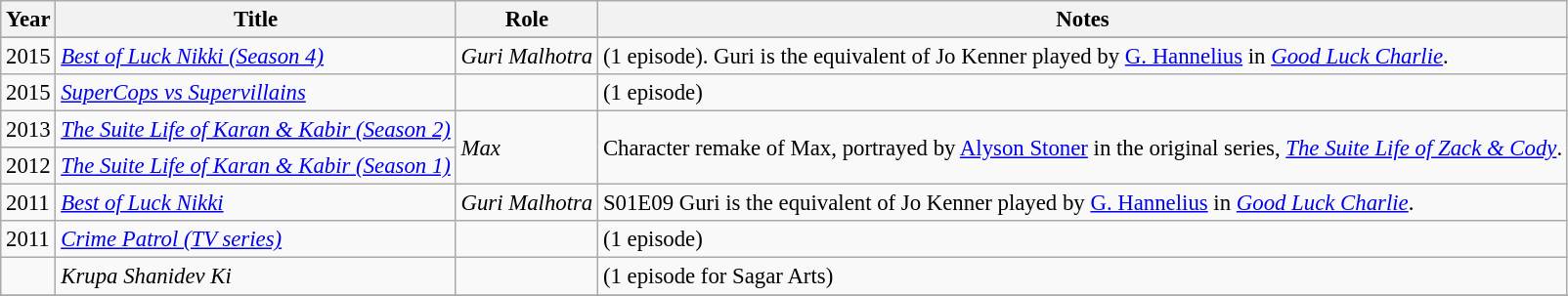<table class="wikitable sortable" style="font-size:95%">
<tr>
<th>Year</th>
<th>Title</th>
<th>Role</th>
<th>Notes</th>
</tr>
<tr>
</tr>
<tr>
<td>2015</td>
<td><em><a href='#'>Best of Luck Nikki (Season 4)</a></em></td>
<td><em>Guri Malhotra</em></td>
<td>(1 episode). Guri is the equivalent of Jo Kenner played by <a href='#'>G. Hannelius</a> in <em><a href='#'>Good Luck Charlie</a></em>.</td>
</tr>
<tr>
<td>2015</td>
<td><em><a href='#'>SuperCops vs Supervillains</a></em></td>
<td></td>
<td>(1 episode)</td>
</tr>
<tr>
<td>2013</td>
<td><em><a href='#'>The Suite Life of Karan & Kabir (Season 2)</a></em></td>
<td rowspan="2"><em>Max</em></td>
<td rowspan="2">Character remake of Max, portrayed by <a href='#'>Alyson Stoner</a> in the original series, <em><a href='#'>The Suite Life of Zack & Cody</a></em>.</td>
</tr>
<tr>
<td>2012</td>
<td><em><a href='#'>The Suite Life of Karan & Kabir (Season 1)</a></em></td>
</tr>
<tr>
<td>2011</td>
<td><em><a href='#'>Best of Luck Nikki</a></em></td>
<td><em>Guri Malhotra</em></td>
<td>S01E09 Guri is the equivalent of Jo Kenner played by <a href='#'>G. Hannelius</a> in <em><a href='#'>Good Luck Charlie</a></em>.</td>
</tr>
<tr>
<td>2011</td>
<td><em><a href='#'>Crime Patrol (TV series)</a></em></td>
<td></td>
<td>(1 episode)</td>
</tr>
<tr>
<td></td>
<td><em>Krupa Shanidev Ki</em></td>
<td></td>
<td>(1 episode for Sagar Arts)</td>
</tr>
<tr>
</tr>
</table>
